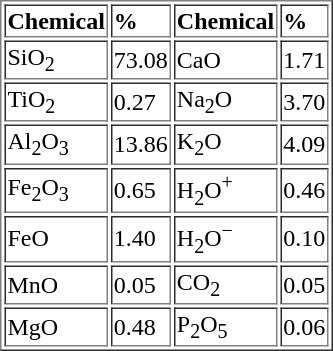<table border="1">
<tr>
<td><strong>Chemical</strong></td>
<td><strong>%</strong></td>
<td><strong>Chemical</strong></td>
<td><strong>%</strong></td>
</tr>
<tr>
<td>SiO<sub>2</sub></td>
<td>73.08</td>
<td>CaO</td>
<td>1.71</td>
</tr>
<tr>
<td>TiO<sub>2</sub></td>
<td>0.27</td>
<td>Na<sub>2</sub>O</td>
<td>3.70</td>
</tr>
<tr>
<td>Al<sub>2</sub>O<sub>3</sub></td>
<td>13.86</td>
<td>K<sub>2</sub>O</td>
<td>4.09</td>
</tr>
<tr>
<td>Fe<sub>2</sub>O<sub>3</sub></td>
<td>0.65</td>
<td>H<sub>2</sub>O<sup>+</sup></td>
<td>0.46</td>
</tr>
<tr>
<td>FeO</td>
<td>1.40</td>
<td>H<sub>2</sub>O<sup>−</sup></td>
<td>0.10</td>
</tr>
<tr>
<td>MnO</td>
<td>0.05</td>
<td>CO<sub>2</sub></td>
<td>0.05</td>
</tr>
<tr>
<td>MgO</td>
<td>0.48</td>
<td>P<sub>2</sub>O<sub>5</sub></td>
<td>0.06</td>
</tr>
</table>
